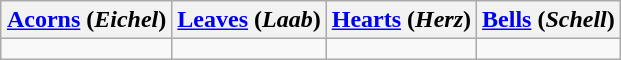<table class="wikitable" style="float:right;margin:1em">
<tr>
<th><a href='#'>Acorns</a> (<em>Eichel</em>)</th>
<th><a href='#'>Leaves</a> (<em>Laab</em>)</th>
<th><a href='#'>Hearts</a> (<em>Herz</em>)</th>
<th><a href='#'>Bells</a> (<em>Schell</em>)</th>
</tr>
<tr>
<td align="center" style="font-size:200%;"></td>
<td align="center" style="font-size:200%;"></td>
<td align="center" style="font-size:200%;"></td>
<td align="center" style="font-size:200%;"></td>
</tr>
</table>
